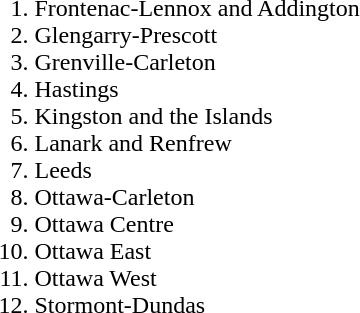<table>
<tr>
<td></td>
<td><br><ol><li>Frontenac-Lennox and Addington</li><li>Glengarry-Prescott</li><li>Grenville-Carleton</li><li>Hastings</li><li>Kingston and the Islands</li><li>Lanark and Renfrew</li><li>Leeds</li><li>Ottawa-Carleton</li><li>Ottawa Centre</li><li>Ottawa East</li><li>Ottawa West</li><li>Stormont-Dundas</li></ol></td>
</tr>
</table>
